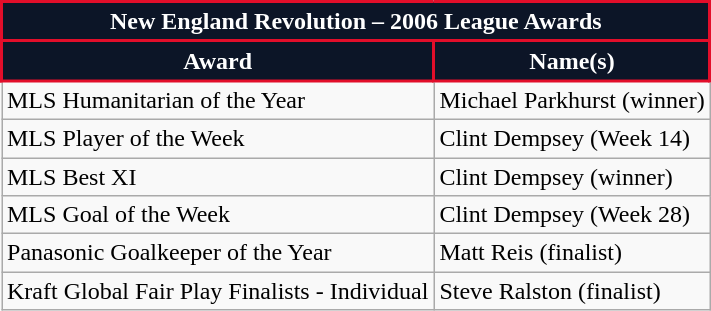<table class="wikitable">
<tr>
<th colspan="2" style="background:#0c1527; color:#fff; border:2px solid #e20e2a; text-align: center; font-weight:bold;">New England Revolution – 2006 League Awards</th>
</tr>
<tr>
<th style="background:#0c1527; color:#fff; border:2px solid #e20e2a;" scope="col">Award</th>
<th style="background:#0c1527; color:#fff; border:2px solid #e20e2a;" scope="col">Name(s)</th>
</tr>
<tr>
<td>MLS Humanitarian of the Year</td>
<td>Michael Parkhurst (winner)</td>
</tr>
<tr>
<td>MLS Player of the Week</td>
<td>Clint Dempsey (Week 14)</td>
</tr>
<tr>
<td>MLS Best XI</td>
<td>Clint Dempsey (winner)</td>
</tr>
<tr>
<td>MLS Goal of the Week</td>
<td>Clint Dempsey (Week 28)</td>
</tr>
<tr>
<td>Panasonic Goalkeeper of the Year</td>
<td>Matt Reis (finalist)</td>
</tr>
<tr>
<td>Kraft Global Fair Play Finalists - Individual</td>
<td>Steve Ralston (finalist)</td>
</tr>
</table>
